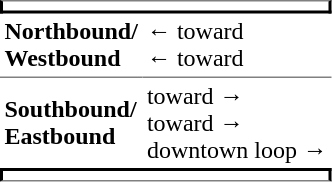<table table border=0 cellspacing=0 cellpadding=3>
<tr>
<td style="border-bottom:solid 2px black;border-right:solid 2px black;border-left:solid 2px black;border-top:solid 1px gray;text-align:center;" colspan=2></td>
</tr>
<tr>
<td style="border-bottom:solid 1px gray;"><strong>Northbound/<br>Westbound</strong></td>
<td style="border-bottom:solid 1px gray;">← <strong></strong> toward  <br>← <strong></strong> toward  </td>
</tr>
<tr>
<td><strong>Southbound/<br>Eastbound</strong></td>
<td> <strong></strong> toward   →<br> <strong></strong> toward   →<br> <strong></strong> downtown loop  →</td>
</tr>
<tr>
<td style="border-top:solid 2px black;border-right:solid 2px black;border-left:solid 2px black;border-bottom:solid 1px gray;text-align:center;" colspan=2></td>
</tr>
</table>
